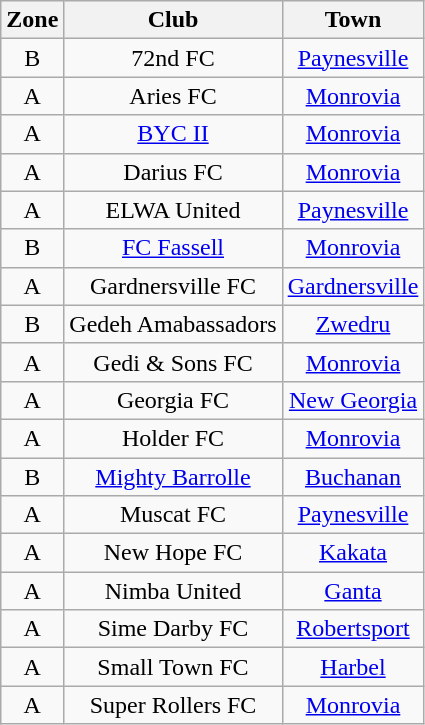<table class="wikitable sortable" style="text-align:center">
<tr>
<th>Zone</th>
<th>Club</th>
<th>Town</th>
</tr>
<tr>
<td>B</td>
<td>72nd FC</td>
<td><a href='#'>Paynesville</a></td>
</tr>
<tr>
<td>A</td>
<td>Aries FC</td>
<td><a href='#'>Monrovia</a></td>
</tr>
<tr>
<td>A</td>
<td><a href='#'>BYC II</a></td>
<td><a href='#'>Monrovia</a></td>
</tr>
<tr>
<td>A</td>
<td>Darius FC</td>
<td><a href='#'>Monrovia</a></td>
</tr>
<tr>
<td>A</td>
<td>ELWA United</td>
<td><a href='#'>Paynesville</a></td>
</tr>
<tr>
<td>B</td>
<td><a href='#'>FC Fassell</a></td>
<td><a href='#'>Monrovia</a></td>
</tr>
<tr>
<td>A</td>
<td>Gardnersville FC</td>
<td><a href='#'>Gardnersville</a></td>
</tr>
<tr>
<td>B</td>
<td>Gedeh Amabassadors</td>
<td><a href='#'>Zwedru</a></td>
</tr>
<tr>
<td>A</td>
<td>Gedi & Sons FC</td>
<td><a href='#'>Monrovia</a></td>
</tr>
<tr>
<td>A</td>
<td>Georgia FC</td>
<td><a href='#'>New Georgia</a></td>
</tr>
<tr>
<td>A</td>
<td>Holder FC</td>
<td><a href='#'>Monrovia</a></td>
</tr>
<tr>
<td>B</td>
<td><a href='#'>Mighty Barrolle</a></td>
<td><a href='#'>Buchanan</a></td>
</tr>
<tr>
<td>A</td>
<td>Muscat FC</td>
<td><a href='#'>Paynesville</a></td>
</tr>
<tr>
<td>A</td>
<td>New Hope FC</td>
<td><a href='#'>Kakata</a></td>
</tr>
<tr>
<td>A</td>
<td>Nimba United</td>
<td><a href='#'>Ganta</a></td>
</tr>
<tr>
<td>A</td>
<td>Sime Darby FC</td>
<td><a href='#'>Robertsport</a></td>
</tr>
<tr>
<td>A</td>
<td>Small Town FC</td>
<td><a href='#'>Harbel</a></td>
</tr>
<tr>
<td>A</td>
<td>Super Rollers FC</td>
<td><a href='#'>Monrovia</a></td>
</tr>
</table>
